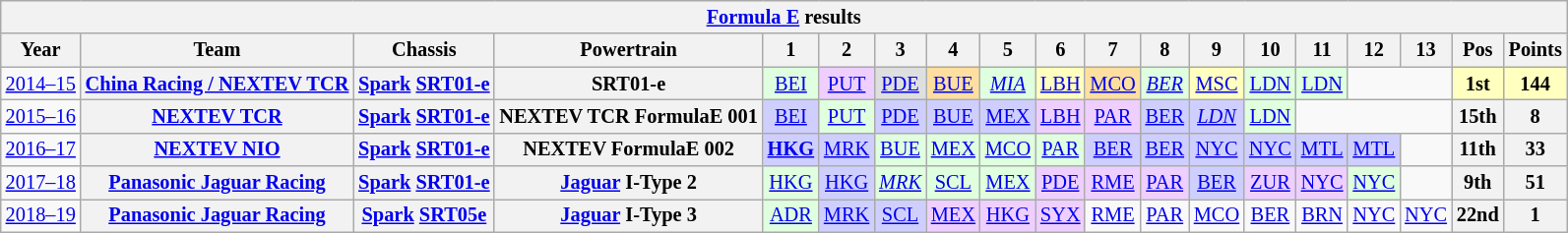<table class="wikitable" style="text-align:center; font-size:85%">
<tr>
<th colspan=19><a href='#'>Formula E</a> results</th>
</tr>
<tr>
<th>Year</th>
<th>Team</th>
<th>Chassis</th>
<th>Powertrain</th>
<th>1</th>
<th>2</th>
<th>3</th>
<th>4</th>
<th>5</th>
<th>6</th>
<th>7</th>
<th>8</th>
<th>9</th>
<th>10</th>
<th>11</th>
<th>12</th>
<th>13</th>
<th>Pos</th>
<th>Points</th>
</tr>
<tr>
<td nowrap><a href='#'>2014–15</a></td>
<th nowrap><a href='#'>China Racing / NEXTEV TCR</a></th>
<th nowrap><a href='#'>Spark</a> <a href='#'>SRT01-e</a></th>
<th nowrap>SRT01-e</th>
<td style="background:#DFFFDF;"><a href='#'>BEI</a><br></td>
<td style="background:#EFCFFF;"><a href='#'>PUT</a><br></td>
<td style="background:#DFDFDF;"><a href='#'>PDE</a><br></td>
<td style="background:#FFDF9F;"><a href='#'>BUE</a><br></td>
<td style="background:#DFFFDF;"><em><a href='#'>MIA</a></em><br></td>
<td style="background:#FFFFBF;"><a href='#'>LBH</a><br></td>
<td style="background:#FFDF9F;"><a href='#'>MCO</a><br></td>
<td style="background:#DFFFDF;"><em><a href='#'>BER</a></em><br></td>
<td style="background:#FFFFBF;"><a href='#'>MSC</a><br></td>
<td style="background:#DFFFDF;"><a href='#'>LDN</a><br></td>
<td style="background:#DFFFDF;"><a href='#'>LDN</a><br></td>
<td colspan=2></td>
<th style="background:#FFFFBF;">1st</th>
<th style="background:#FFFFBF;">144</th>
</tr>
<tr>
<td nowrap><a href='#'>2015–16</a></td>
<th nowrap><a href='#'>NEXTEV TCR</a></th>
<th nowrap><a href='#'>Spark</a> <a href='#'>SRT01-e</a></th>
<th nowrap>NEXTEV TCR FormulaE 001</th>
<td style="background:#CFCFFF;"><a href='#'>BEI</a><br></td>
<td style="background:#DFFFDF;"><a href='#'>PUT</a><br></td>
<td style="background:#CFCFFF;"><a href='#'>PDE</a><br></td>
<td style="background:#CFCFFF;"><a href='#'>BUE</a><br></td>
<td style="background:#CFCFFF;"><a href='#'>MEX</a><br></td>
<td style="background:#EFCFFF;"><a href='#'>LBH</a><br></td>
<td style="background:#EFCFFF;"><a href='#'>PAR</a><br></td>
<td style="background:#CFCFFF;"><a href='#'>BER</a><br></td>
<td style="background:#CFCFFF;"><em><a href='#'>LDN</a></em><br></td>
<td style="background:#DFFFDF;"><a href='#'>LDN</a><br></td>
<td colspan=3></td>
<th>15th</th>
<th>8</th>
</tr>
<tr>
<td nowrap><a href='#'>2016–17</a></td>
<th nowrap><a href='#'>NEXTEV NIO</a></th>
<th nowrap><a href='#'>Spark</a> <a href='#'>SRT01-e</a></th>
<th nowrap>NEXTEV FormulaE 002</th>
<td style="background:#CFCFFF;"><strong><a href='#'>HKG</a></strong><br></td>
<td style="background:#CFCFFF;"><a href='#'>MRK</a><br></td>
<td style="background:#DFFFDF;"><a href='#'>BUE</a><br></td>
<td style="background:#DFFFDF;"><a href='#'>MEX</a><br></td>
<td style="background:#DFFFDF;"><a href='#'>MCO</a><br></td>
<td style="background:#DFFFDF;"><a href='#'>PAR</a><br></td>
<td style="background:#CFCFFF;"><a href='#'>BER</a><br></td>
<td style="background:#CFCFFF;"><a href='#'>BER</a><br></td>
<td style="background:#CFCFFF;"><a href='#'>NYC</a><br></td>
<td style="background:#CFCFFF;"><a href='#'>NYC</a><br></td>
<td style="background:#CFCFFF;"><a href='#'>MTL</a><br></td>
<td style="background:#CFCFFF;"><a href='#'>MTL</a><br></td>
<td></td>
<th>11th</th>
<th>33</th>
</tr>
<tr>
<td nowrap><a href='#'>2017–18</a></td>
<th nowrap><a href='#'>Panasonic Jaguar Racing</a></th>
<th nowrap><a href='#'>Spark</a> <a href='#'>SRT01-e</a></th>
<th nowrap><a href='#'>Jaguar</a> I-Type 2</th>
<td style="background:#DFFFDF;"><a href='#'>HKG</a><br></td>
<td style="background:#CFCFFF;"><a href='#'>HKG</a><br></td>
<td style="background:#DFFFDF;"><em><a href='#'>MRK</a></em><br></td>
<td style="background:#DFFFDF;"><a href='#'>SCL</a><br></td>
<td style="background:#DFFFDF;"><a href='#'>MEX</a><br></td>
<td style="background:#EFCFFF;"><a href='#'>PDE</a><br></td>
<td style="background:#EFCFFF;"><a href='#'>RME</a><br></td>
<td style="background:#EFCFFF;"><a href='#'>PAR</a><br></td>
<td style="background:#CFCFFF;"><a href='#'>BER</a><br></td>
<td style="background:#EFCFFF;"><a href='#'>ZUR</a><br></td>
<td style="background:#EFCFFF;"><a href='#'>NYC</a><br></td>
<td style="background:#DFFFDF;"><a href='#'>NYC</a><br> </td>
<td></td>
<th>9th</th>
<th>51</th>
</tr>
<tr>
<td nowrap><a href='#'>2018–19</a></td>
<th nowrap><a href='#'>Panasonic Jaguar Racing</a></th>
<th nowrap><a href='#'>Spark</a> <a href='#'>SRT05e</a></th>
<th nowrap><a href='#'>Jaguar</a> I-Type 3</th>
<td style="background:#DFFFDF;"><a href='#'>ADR</a><br></td>
<td style="background:#CFCFFF;"><a href='#'>MRK</a><br></td>
<td style="background:#CFCFFF;"><a href='#'>SCL</a><br></td>
<td style="background:#EFCFFF;"><a href='#'>MEX</a><br></td>
<td style="background:#EFCFFF;"><a href='#'>HKG</a><br></td>
<td style="background:#EFCFFF;"><a href='#'>SYX</a><br></td>
<td><a href='#'>RME</a></td>
<td><a href='#'>PAR</a></td>
<td><a href='#'>MCO</a></td>
<td><a href='#'>BER</a></td>
<td><a href='#'>BRN</a></td>
<td><a href='#'>NYC</a></td>
<td><a href='#'>NYC</a></td>
<th>22nd</th>
<th>1</th>
</tr>
</table>
